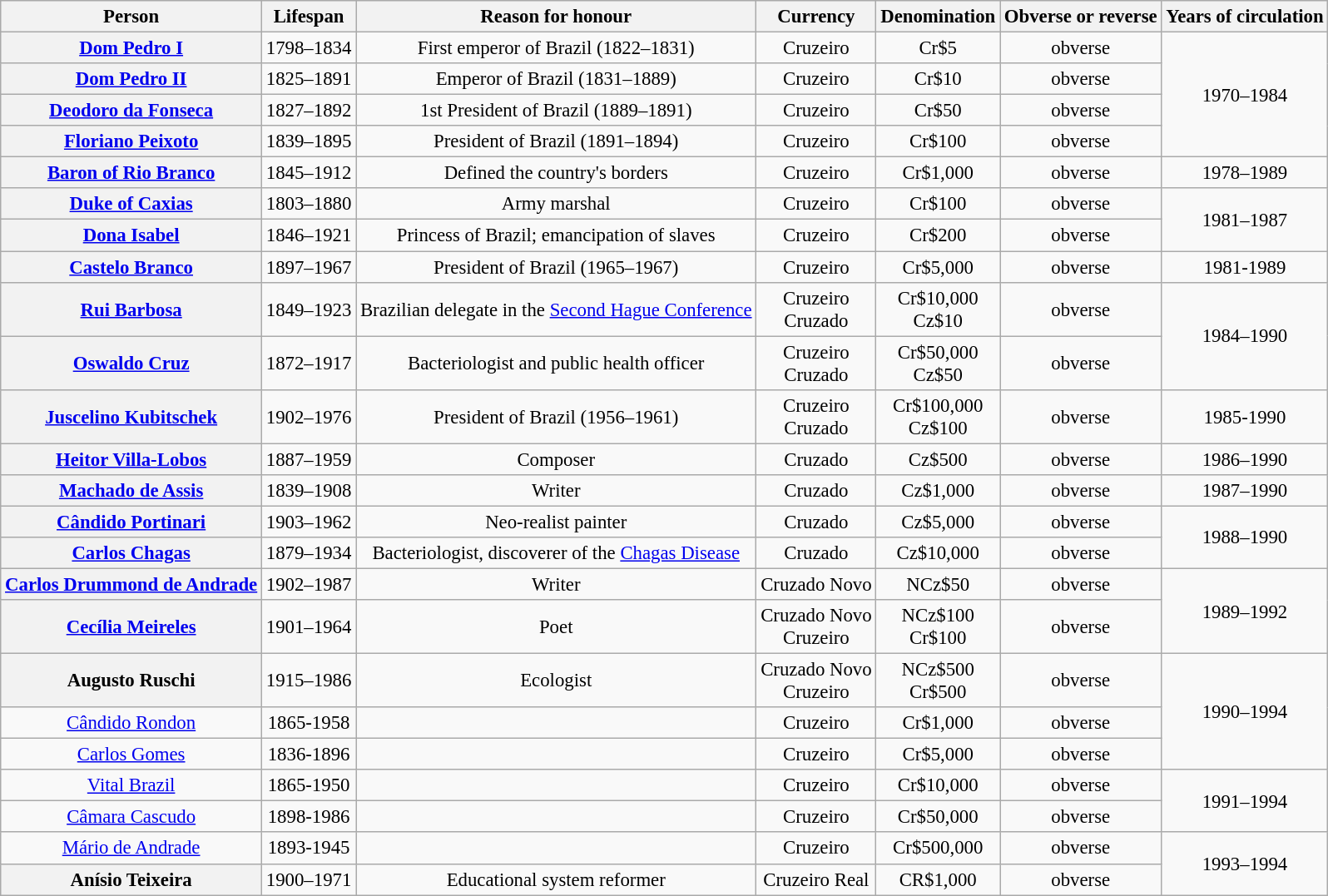<table class="wikitable" style="font-size:95%; text-align:center;">
<tr>
<th>Person</th>
<th>Lifespan</th>
<th>Reason for honour</th>
<th>Currency</th>
<th>Denomination</th>
<th>Obverse or reverse</th>
<th>Years of circulation</th>
</tr>
<tr>
<th><a href='#'>Dom Pedro I</a></th>
<td>1798–1834</td>
<td>First emperor of Brazil (1822–1831)</td>
<td>Cruzeiro</td>
<td>Cr$5</td>
<td>obverse</td>
<td rowspan="4">1970–1984</td>
</tr>
<tr>
<th><a href='#'>Dom Pedro II</a></th>
<td>1825–1891</td>
<td>Emperor of Brazil (1831–1889)</td>
<td>Cruzeiro</td>
<td>Cr$10</td>
<td>obverse</td>
</tr>
<tr>
<th><a href='#'>Deodoro da Fonseca</a></th>
<td>1827–1892</td>
<td>1st President of Brazil (1889–1891)</td>
<td>Cruzeiro</td>
<td>Cr$50</td>
<td>obverse</td>
</tr>
<tr>
<th><a href='#'>Floriano Peixoto</a></th>
<td>1839–1895</td>
<td>President of Brazil (1891–1894)</td>
<td>Cruzeiro</td>
<td>Cr$100</td>
<td>obverse</td>
</tr>
<tr>
<th><a href='#'>Baron of Rio Branco</a></th>
<td>1845–1912</td>
<td>Defined the country's borders</td>
<td>Cruzeiro</td>
<td>Cr$1,000</td>
<td>obverse</td>
<td>1978–1989</td>
</tr>
<tr>
<th><a href='#'>Duke of Caxias</a></th>
<td>1803–1880</td>
<td>Army marshal</td>
<td>Cruzeiro</td>
<td>Cr$100</td>
<td>obverse</td>
<td rowspan="2">1981–1987</td>
</tr>
<tr>
<th><a href='#'>Dona Isabel</a></th>
<td>1846–1921</td>
<td>Princess of Brazil; emancipation of slaves</td>
<td>Cruzeiro</td>
<td>Cr$200</td>
<td>obverse</td>
</tr>
<tr>
<th><a href='#'>Castelo Branco</a></th>
<td>1897–1967</td>
<td>President of Brazil (1965–1967)</td>
<td>Cruzeiro</td>
<td>Cr$5,000</td>
<td>obverse</td>
<td>1981-1989</td>
</tr>
<tr>
<th><a href='#'>Rui Barbosa</a></th>
<td>1849–1923</td>
<td>Brazilian delegate in the <a href='#'>Second Hague Conference</a></td>
<td>Cruzeiro<br>Cruzado</td>
<td>Cr$10,000<br>Cz$10</td>
<td>obverse</td>
<td rowspan="2">1984–1990</td>
</tr>
<tr>
<th><a href='#'>Oswaldo Cruz</a></th>
<td>1872–1917</td>
<td>Bacteriologist and public health officer</td>
<td>Cruzeiro<br>Cruzado</td>
<td>Cr$50,000<br>Cz$50</td>
<td>obverse</td>
</tr>
<tr>
<th><a href='#'>Juscelino Kubitschek</a></th>
<td>1902–1976</td>
<td>President of Brazil (1956–1961)</td>
<td>Cruzeiro<br>Cruzado</td>
<td>Cr$100,000<br>Cz$100</td>
<td>obverse</td>
<td>1985-1990</td>
</tr>
<tr>
<th><a href='#'>Heitor Villa-Lobos</a></th>
<td>1887–1959</td>
<td>Composer</td>
<td>Cruzado</td>
<td>Cz$500</td>
<td>obverse</td>
<td>1986–1990</td>
</tr>
<tr>
<th><a href='#'>Machado de Assis</a></th>
<td>1839–1908</td>
<td>Writer</td>
<td>Cruzado</td>
<td>Cz$1,000</td>
<td>obverse</td>
<td>1987–1990</td>
</tr>
<tr>
<th><a href='#'>Cândido Portinari</a></th>
<td>1903–1962</td>
<td>Neo-realist painter</td>
<td>Cruzado</td>
<td>Cz$5,000</td>
<td>obverse</td>
<td rowspan="2">1988–1990</td>
</tr>
<tr>
<th><a href='#'>Carlos Chagas</a></th>
<td>1879–1934</td>
<td>Bacteriologist, discoverer of the <a href='#'>Chagas Disease</a></td>
<td>Cruzado</td>
<td>Cz$10,000</td>
<td>obverse</td>
</tr>
<tr>
<th><a href='#'>Carlos Drummond de Andrade</a></th>
<td>1902–1987</td>
<td>Writer</td>
<td>Cruzado Novo</td>
<td>NCz$50</td>
<td>obverse</td>
<td rowspan="2">1989–1992</td>
</tr>
<tr>
<th><a href='#'>Cecília Meireles</a></th>
<td>1901–1964</td>
<td>Poet</td>
<td>Cruzado Novo<br>Cruzeiro</td>
<td>NCz$100<br>Cr$100</td>
<td>obverse</td>
</tr>
<tr>
<th>Augusto Ruschi</th>
<td>1915–1986</td>
<td>Ecologist</td>
<td>Cruzado Novo<br>Cruzeiro</td>
<td>NCz$500<br>Cr$500</td>
<td>obverse</td>
<td rowspan="3">1990–1994</td>
</tr>
<tr>
<td><a href='#'>Cândido Rondon</a></td>
<td>1865-1958</td>
<td></td>
<td>Cruzeiro</td>
<td>Cr$1,000</td>
<td>obverse</td>
</tr>
<tr>
<td><a href='#'>Carlos Gomes</a></td>
<td>1836-1896</td>
<td></td>
<td>Cruzeiro</td>
<td>Cr$5,000</td>
<td>obverse</td>
</tr>
<tr>
<td><a href='#'>Vital Brazil</a></td>
<td>1865-1950</td>
<td></td>
<td>Cruzeiro</td>
<td>Cr$10,000</td>
<td>obverse</td>
<td rowspan="2">1991–1994</td>
</tr>
<tr>
<td><a href='#'>Câmara Cascudo</a></td>
<td>1898-1986</td>
<td></td>
<td>Cruzeiro</td>
<td>Cr$50,000</td>
<td>obverse</td>
</tr>
<tr>
<td><a href='#'>Mário de Andrade</a></td>
<td>1893-1945</td>
<td></td>
<td>Cruzeiro</td>
<td>Cr$500,000</td>
<td>obverse</td>
<td rowspan="2">1993–1994</td>
</tr>
<tr>
<th>Anísio Teixeira</th>
<td>1900–1971</td>
<td>Educational system reformer</td>
<td>Cruzeiro Real</td>
<td>CR$1,000</td>
<td>obverse</td>
</tr>
</table>
